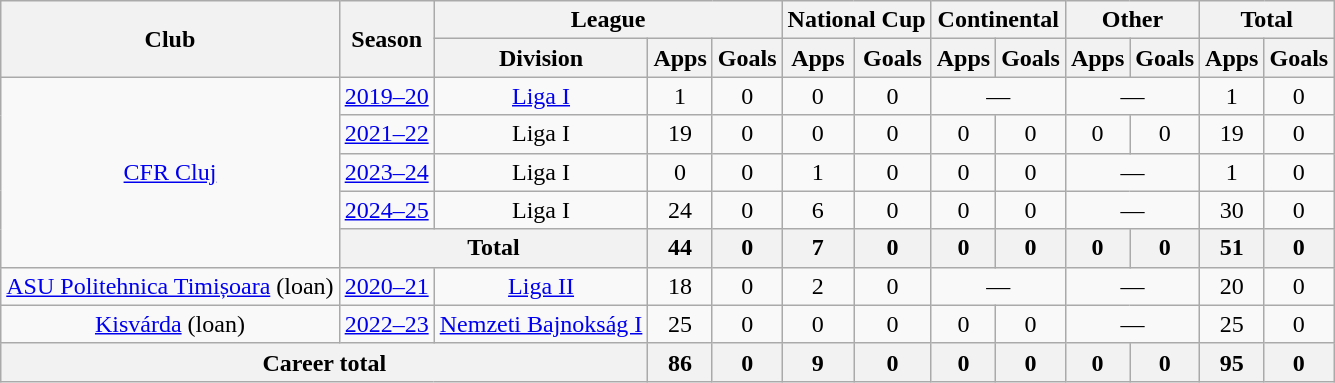<table class=wikitable style=text-align:center>
<tr>
<th rowspan=2>Club</th>
<th rowspan=2>Season</th>
<th colspan=3>League</th>
<th colspan=2>National Cup</th>
<th colspan=2>Continental</th>
<th colspan=2>Other</th>
<th colspan=2>Total</th>
</tr>
<tr>
<th>Division</th>
<th>Apps</th>
<th>Goals</th>
<th>Apps</th>
<th>Goals</th>
<th>Apps</th>
<th>Goals</th>
<th>Apps</th>
<th>Goals</th>
<th>Apps</th>
<th>Goals</th>
</tr>
<tr>
<td rowspan="5"><a href='#'>CFR Cluj</a></td>
<td><a href='#'>2019–20</a></td>
<td><a href='#'>Liga I</a></td>
<td>1</td>
<td>0</td>
<td>0</td>
<td>0</td>
<td colspan="2">—</td>
<td colspan="2">—</td>
<td>1</td>
<td>0</td>
</tr>
<tr>
<td><a href='#'>2021–22</a></td>
<td>Liga I</td>
<td>19</td>
<td>0</td>
<td>0</td>
<td>0</td>
<td>0</td>
<td>0</td>
<td>0</td>
<td>0</td>
<td>19</td>
<td>0</td>
</tr>
<tr>
<td><a href='#'>2023–24</a></td>
<td>Liga I</td>
<td>0</td>
<td>0</td>
<td>1</td>
<td>0</td>
<td>0</td>
<td>0</td>
<td colspan="2">—</td>
<td>1</td>
<td>0</td>
</tr>
<tr>
<td><a href='#'>2024–25</a></td>
<td>Liga I</td>
<td>24</td>
<td>0</td>
<td>6</td>
<td>0</td>
<td>0</td>
<td>0</td>
<td colspan="2">—</td>
<td>30</td>
<td>0</td>
</tr>
<tr>
<th colspan="2">Total</th>
<th>44</th>
<th>0</th>
<th>7</th>
<th>0</th>
<th>0</th>
<th>0</th>
<th>0</th>
<th>0</th>
<th>51</th>
<th>0</th>
</tr>
<tr>
<td><a href='#'>ASU Politehnica Timișoara</a> (loan)</td>
<td><a href='#'>2020–21</a></td>
<td><a href='#'>Liga II</a></td>
<td>18</td>
<td>0</td>
<td>2</td>
<td>0</td>
<td colspan="2">—</td>
<td colspan="2">—</td>
<td>20</td>
<td>0</td>
</tr>
<tr>
<td><a href='#'>Kisvárda</a> (loan)</td>
<td><a href='#'>2022–23</a></td>
<td><a href='#'>Nemzeti Bajnokság I</a></td>
<td>25</td>
<td>0</td>
<td>0</td>
<td>0</td>
<td>0</td>
<td>0</td>
<td colspan="2">—</td>
<td>25</td>
<td>0</td>
</tr>
<tr>
<th colspan="3">Career total</th>
<th>86</th>
<th>0</th>
<th>9</th>
<th>0</th>
<th>0</th>
<th>0</th>
<th>0</th>
<th>0</th>
<th>95</th>
<th>0</th>
</tr>
</table>
